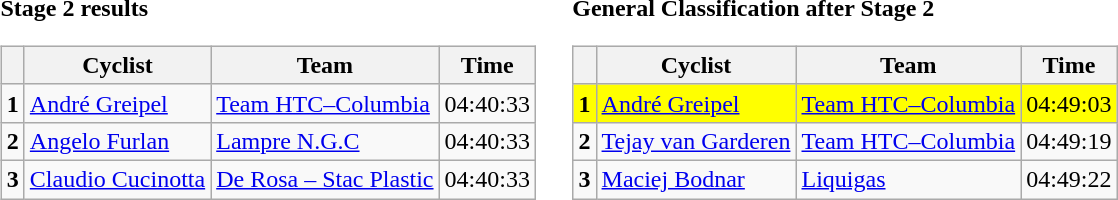<table>
<tr>
<td><strong>Stage 2 results</strong><br><table class="wikitable">
<tr>
<th></th>
<th>Cyclist</th>
<th>Team</th>
<th>Time</th>
</tr>
<tr>
<td><strong>1</strong></td>
<td> <a href='#'>André Greipel</a></td>
<td><a href='#'>Team HTC–Columbia</a></td>
<td>04:40:33</td>
</tr>
<tr>
<td><strong>2</strong></td>
<td> <a href='#'>Angelo Furlan</a></td>
<td><a href='#'>Lampre N.G.C</a></td>
<td>04:40:33</td>
</tr>
<tr>
<td><strong>3</strong></td>
<td> <a href='#'>Claudio Cucinotta</a></td>
<td><a href='#'>De Rosa – Stac Plastic</a></td>
<td>04:40:33</td>
</tr>
</table>
</td>
<td></td>
<td><strong>General Classification after Stage 2</strong><br><table class="wikitable">
<tr>
<th></th>
<th>Cyclist</th>
<th>Team</th>
<th>Time</th>
</tr>
<tr style="background:yellow">
<td><strong>1</strong></td>
<td> <a href='#'>André Greipel</a></td>
<td><a href='#'>Team HTC–Columbia</a></td>
<td>04:49:03</td>
</tr>
<tr>
<td><strong>2</strong></td>
<td> <a href='#'>Tejay van Garderen</a></td>
<td><a href='#'>Team HTC–Columbia</a></td>
<td>04:49:19</td>
</tr>
<tr>
<td><strong>3</strong></td>
<td> <a href='#'>Maciej Bodnar</a></td>
<td><a href='#'>Liquigas</a></td>
<td>04:49:22</td>
</tr>
</table>
</td>
</tr>
</table>
